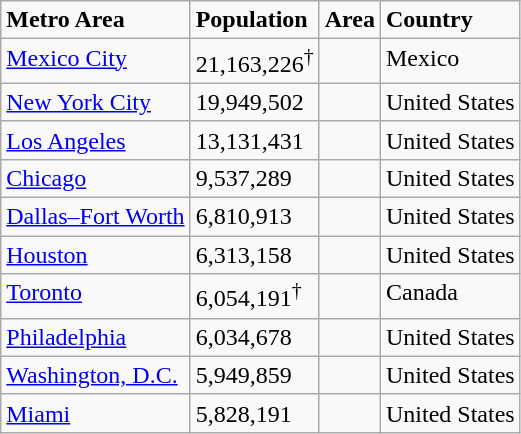<table class="sortable wikitable" class="wikitable">
<tr>
<td><strong>Metro Area</strong></td>
<td><strong>Population</strong></td>
<td><strong>Area</strong></td>
<td><strong>Country</strong></td>
</tr>
<tr style="vertical-align: top; text-align: left;">
<td><a href='#'>Mexico City</a></td>
<td>21,163,226<sup>†</sup></td>
<td></td>
<td>Mexico</td>
</tr>
<tr style="vertical-align: top; text-align: left;">
<td><a href='#'>New York City</a></td>
<td>19,949,502</td>
<td></td>
<td>United States</td>
</tr>
<tr style="vertical-align: top; text-align: left;">
<td><a href='#'>Los Angeles</a></td>
<td>13,131,431</td>
<td></td>
<td>United States</td>
</tr>
<tr style="vertical-align: top; text-align: left;">
<td><a href='#'>Chicago</a></td>
<td>9,537,289</td>
<td></td>
<td>United States</td>
</tr>
<tr style="vertical-align: top; text-align: left;">
<td><a href='#'>Dallas–Fort Worth</a></td>
<td>6,810,913</td>
<td></td>
<td>United States</td>
</tr>
<tr style="vertical-align: top; text-align: left;">
<td><a href='#'>Houston</a></td>
<td>6,313,158</td>
<td></td>
<td>United States</td>
</tr>
<tr style="vertical-align: top; text-align: left;">
<td><a href='#'>Toronto</a></td>
<td>6,054,191<sup>†</sup></td>
<td></td>
<td>Canada</td>
</tr>
<tr style="vertical-align: top; text-align: left;">
<td><a href='#'>Philadelphia</a></td>
<td>6,034,678</td>
<td></td>
<td>United States</td>
</tr>
<tr style="vertical-align: top; text-align: left;">
<td><a href='#'>Washington, D.C.</a></td>
<td>5,949,859</td>
<td></td>
<td>United States</td>
</tr>
<tr style="vertical-align: top; text-align: left;">
<td><a href='#'>Miami</a></td>
<td>5,828,191</td>
<td></td>
<td>United States</td>
</tr>
</table>
